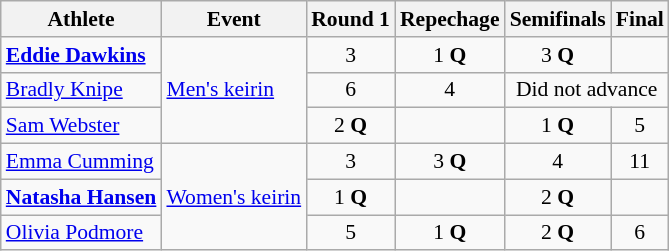<table class="wikitable" style="font-size:90%;">
<tr>
<th>Athlete</th>
<th>Event</th>
<th>Round 1</th>
<th>Repechage</th>
<th>Semifinals</th>
<th>Final</th>
</tr>
<tr align=center>
<td align=left><strong><a href='#'>Eddie Dawkins</a></strong></td>
<td align=left rowspan=3><a href='#'>Men's keirin</a></td>
<td>3</td>
<td>1 <strong>Q</strong></td>
<td>3 <strong>Q</strong></td>
<td></td>
</tr>
<tr align=center>
<td align=left><a href='#'>Bradly Knipe</a></td>
<td>6</td>
<td>4</td>
<td colspan = 2>Did not advance</td>
</tr>
<tr align=center>
<td align=left><a href='#'>Sam Webster</a></td>
<td>2 <strong>Q</strong></td>
<td></td>
<td>1 <strong>Q</strong></td>
<td>5</td>
</tr>
<tr align=center>
<td align=left><a href='#'>Emma Cumming</a></td>
<td align=left rowspan=3><a href='#'>Women's keirin</a></td>
<td>3</td>
<td>3 <strong>Q</strong></td>
<td>4</td>
<td>11</td>
</tr>
<tr align=center>
<td align=left><strong><a href='#'>Natasha Hansen</a></strong></td>
<td>1 <strong>Q</strong></td>
<td></td>
<td>2 <strong>Q</strong></td>
<td></td>
</tr>
<tr align=center>
<td align=left><a href='#'>Olivia Podmore</a></td>
<td>5</td>
<td>1 <strong>Q</strong></td>
<td>2 <strong>Q</strong></td>
<td>6</td>
</tr>
</table>
